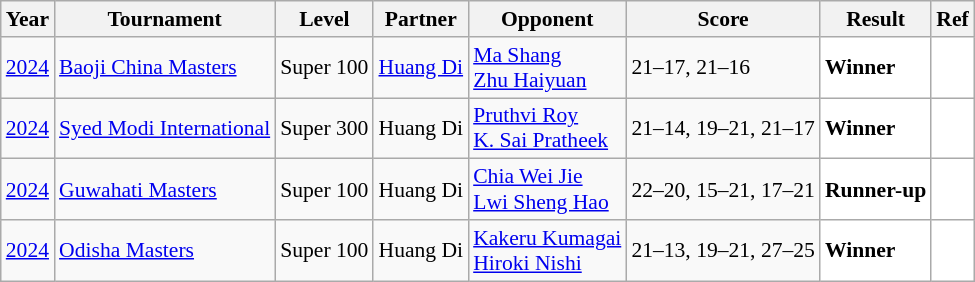<table class="sortable wikitable" style="font-size: 90%;">
<tr>
<th>Year</th>
<th>Tournament</th>
<th>Level</th>
<th>Partner</th>
<th>Opponent</th>
<th>Score</th>
<th>Result</th>
<th>Ref</th>
</tr>
<tr>
<td align="center"><a href='#'>2024</a></td>
<td align="left"><a href='#'>Baoji China Masters</a></td>
<td align="left">Super 100</td>
<td align="left"> <a href='#'>Huang Di</a></td>
<td align="left"> <a href='#'>Ma Shang</a><br> <a href='#'>Zhu Haiyuan</a></td>
<td align="left">21–17, 21–16</td>
<td style="text-align:left; background:white"> <strong>Winner</strong></td>
<td style="text-align:center; background:white"></td>
</tr>
<tr>
<td align="center"><a href='#'>2024</a></td>
<td align="left"><a href='#'>Syed Modi International</a></td>
<td align="left">Super 300</td>
<td align="left"> Huang Di</td>
<td align="left"> <a href='#'>Pruthvi Roy</a><br> <a href='#'>K. Sai Pratheek</a></td>
<td align="left">21–14, 19–21, 21–17</td>
<td style="text-align:left; background:white"> <strong>Winner</strong></td>
<td style="text-align:center; background:white"></td>
</tr>
<tr>
<td align="center"><a href='#'>2024</a></td>
<td align="left"><a href='#'>Guwahati Masters</a></td>
<td align="left">Super 100</td>
<td align="left"> Huang Di</td>
<td align="left"> <a href='#'>Chia Wei Jie</a><br> <a href='#'>Lwi Sheng Hao</a></td>
<td align="left">22–20, 15–21, 17–21</td>
<td style="text-align:left; background:white"> <strong>Runner-up</strong></td>
<td style="text-align:center; background:white"></td>
</tr>
<tr>
<td align="center"><a href='#'>2024</a></td>
<td align="left"><a href='#'>Odisha Masters</a></td>
<td align="left">Super 100</td>
<td align="left"> Huang Di</td>
<td align="left"> <a href='#'>Kakeru Kumagai</a><br> <a href='#'>Hiroki Nishi</a></td>
<td align="left">21–13, 19–21, 27–25</td>
<td style="text-align:left; background:white"> <strong>Winner</strong></td>
<td style="text-align:center; background:white"></td>
</tr>
</table>
